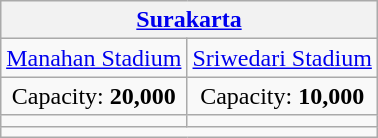<table class="wikitable" style="margin:1em auto; text-align:center">
<tr>
<th colspan="2"><a href='#'>Surakarta</a></th>
</tr>
<tr>
<td><a href='#'>Manahan Stadium</a></td>
<td><a href='#'>Sriwedari Stadium</a></td>
</tr>
<tr>
<td>Capacity: <strong>20,000</strong></td>
<td>Capacity: <strong>10,000</strong></td>
</tr>
<tr>
<td></td>
<td></td>
</tr>
<tr>
<td colspan=2></td>
</tr>
</table>
